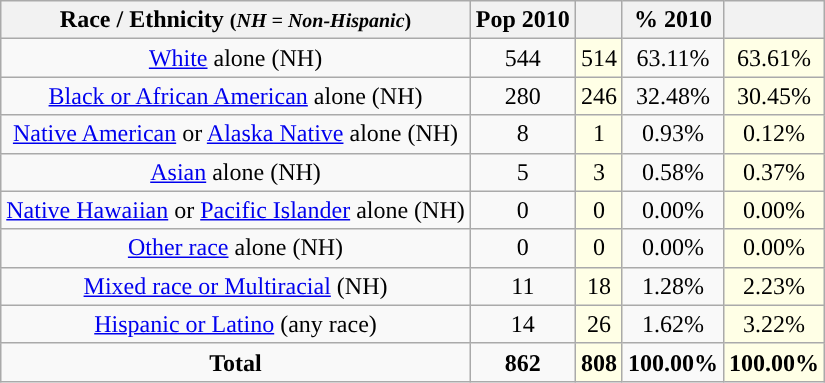<table class="wikitable" style="text-align:center;">
<tr>
<th>Race / Ethnicity <small>(<em>NH = Non-Hispanic</em>)</small></th>
<th>Pop 2010</th>
<th></th>
<th>% 2010</th>
<th></th>
</tr>
<tr>
<td><a href='#'>White</a> alone (NH)</td>
<td>544</td>
<td style='background: #ffffe6;'>514</td>
<td>63.11%</td>
<td style='background: #ffffe6;'>63.61%</td>
</tr>
<tr>
<td><a href='#'>Black or African American</a> alone (NH)</td>
<td>280</td>
<td style='background: #ffffe6;'>246</td>
<td>32.48%</td>
<td style='background: #ffffe6;'>30.45%</td>
</tr>
<tr>
<td><a href='#'>Native American</a> or <a href='#'>Alaska Native</a> alone (NH)</td>
<td>8</td>
<td style='background: #ffffe6;'>1</td>
<td>0.93%</td>
<td style='background: #ffffe6;'>0.12%</td>
</tr>
<tr>
<td><a href='#'>Asian</a> alone (NH)</td>
<td>5</td>
<td style='background: #ffffe6;'>3</td>
<td>0.58%</td>
<td style='background: #ffffe6;'>0.37%</td>
</tr>
<tr>
<td><a href='#'>Native Hawaiian</a> or <a href='#'>Pacific Islander</a> alone (NH)</td>
<td>0</td>
<td style='background: #ffffe6;'>0</td>
<td>0.00%</td>
<td style='background: #ffffe6;'>0.00%</td>
</tr>
<tr>
<td><a href='#'>Other race</a> alone (NH)</td>
<td>0</td>
<td style='background: #ffffe6;'>0</td>
<td>0.00%</td>
<td style='background: #ffffe6;'>0.00%</td>
</tr>
<tr>
<td><a href='#'>Mixed race or Multiracial</a> (NH)</td>
<td>11</td>
<td style='background: #ffffe6;'>18</td>
<td>1.28%</td>
<td style='background: #ffffe6;'>2.23%</td>
</tr>
<tr>
<td><a href='#'>Hispanic or Latino</a> (any race)</td>
<td>14</td>
<td style='background: #ffffe6;'>26</td>
<td>1.62%</td>
<td style='background: #ffffe6;'>3.22%</td>
</tr>
<tr>
<td><strong>Total</strong></td>
<td><strong>862</strong></td>
<td style='background: #ffffe6;'><strong>808</strong></td>
<td><strong>100.00%</strong></td>
<td style='background: #ffffe6;'><strong>100.00%</strong></td>
</tr>
</table>
